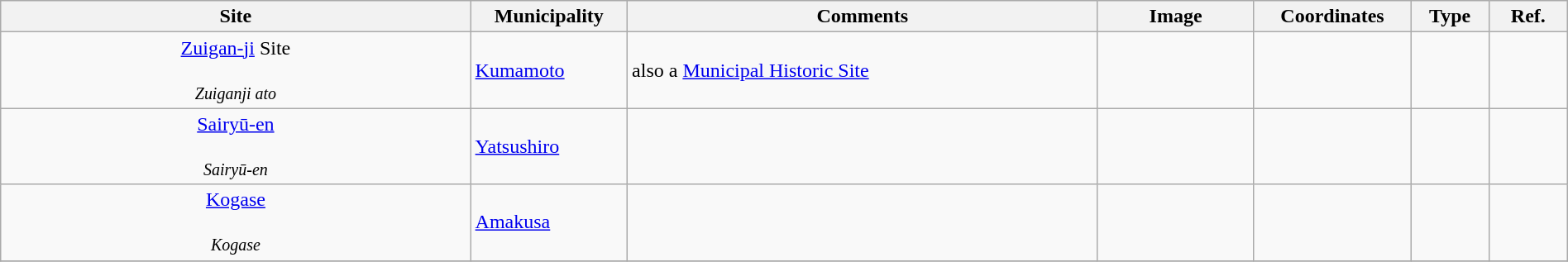<table class="wikitable sortable"  style="width:100%;">
<tr>
<th width="30%" align="left">Site</th>
<th width="10%" align="left">Municipality</th>
<th width="30%" align="left" class="unsortable">Comments</th>
<th width="10%" align="left"  class="unsortable">Image</th>
<th width="10%" align="left" class="unsortable">Coordinates</th>
<th width="5%" align="left">Type</th>
<th width="5%" align="left"  class="unsortable">Ref.</th>
</tr>
<tr>
<td align="center"><a href='#'>Zuigan-ji</a> Site<br><br><small><em>Zuiganji ato</em></small></td>
<td><a href='#'>Kumamoto</a></td>
<td>also a <a href='#'>Municipal Historic Site</a></td>
<td></td>
<td></td>
<td></td>
<td></td>
</tr>
<tr>
<td align="center"><a href='#'>Sairyū-en</a><br><br><small><em>Sairyū-en</em></small></td>
<td><a href='#'>Yatsushiro</a></td>
<td></td>
<td></td>
<td></td>
<td></td>
<td></td>
</tr>
<tr>
<td align="center"><a href='#'>Kogase</a><br><br><small><em>Kogase</em></small></td>
<td><a href='#'>Amakusa</a></td>
<td></td>
<td></td>
<td></td>
<td></td>
<td></td>
</tr>
<tr>
</tr>
</table>
